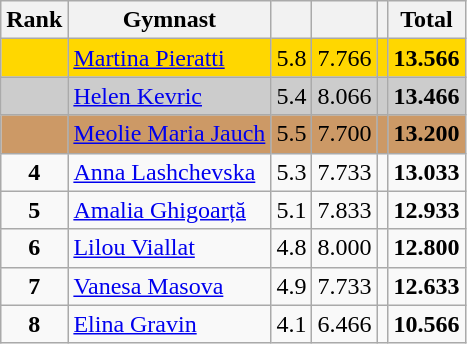<table style="text-align:center;" class="wikitable sortable">
<tr>
<th>Rank</th>
<th>Gymnast</th>
<th><small></small></th>
<th><small></small></th>
<th><small></small></th>
<th>Total</th>
</tr>
<tr style="background:#FFD700;">
<td></td>
<td align="left"> <a href='#'>Martina Pieratti</a></td>
<td>5.8</td>
<td>7.766</td>
<td></td>
<td><strong>13.566</strong></td>
</tr>
<tr style="background:#CCCCCC;">
<td></td>
<td align="left"> <a href='#'>Helen Kevric</a></td>
<td>5.4</td>
<td>8.066</td>
<td></td>
<td><strong>13.466</strong></td>
</tr>
<tr style="background:#CC9966;">
<td></td>
<td align="left"> <a href='#'>Meolie Maria Jauch</a></td>
<td>5.5</td>
<td>7.700</td>
<td></td>
<td><strong>13.200</strong></td>
</tr>
<tr>
<td><strong>4</strong></td>
<td align="left"> <a href='#'>Anna Lashchevska</a></td>
<td>5.3</td>
<td>7.733</td>
<td></td>
<td><strong>13.033</strong></td>
</tr>
<tr>
<td><strong>5</strong></td>
<td align="left"> <a href='#'>Amalia Ghigoarță</a></td>
<td>5.1</td>
<td>7.833</td>
<td></td>
<td><strong>12.933</strong></td>
</tr>
<tr>
<td><strong>6</strong></td>
<td align="left"> <a href='#'>Lilou Viallat</a></td>
<td>4.8</td>
<td>8.000</td>
<td></td>
<td><strong>12.800</strong></td>
</tr>
<tr>
<td><strong>7</strong></td>
<td align="left"> <a href='#'>Vanesa Masova</a></td>
<td>4.9</td>
<td>7.733</td>
<td></td>
<td><strong>12.633</strong></td>
</tr>
<tr>
<td><strong>8</strong></td>
<td align="left"> <a href='#'>Elina Gravin</a></td>
<td>4.1</td>
<td>6.466</td>
<td></td>
<td><strong>10.566</strong></td>
</tr>
</table>
